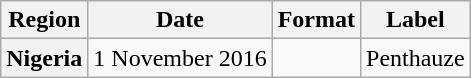<table class="wikitable plainrowheaders">
<tr>
<th scope="col">Region</th>
<th scope="col">Date</th>
<th scope="col">Format</th>
<th scope="col">Label</th>
</tr>
<tr>
<th scope="row">Nigeria</th>
<td>1 November 2016</td>
<td></td>
<td>Penthauze</td>
</tr>
</table>
